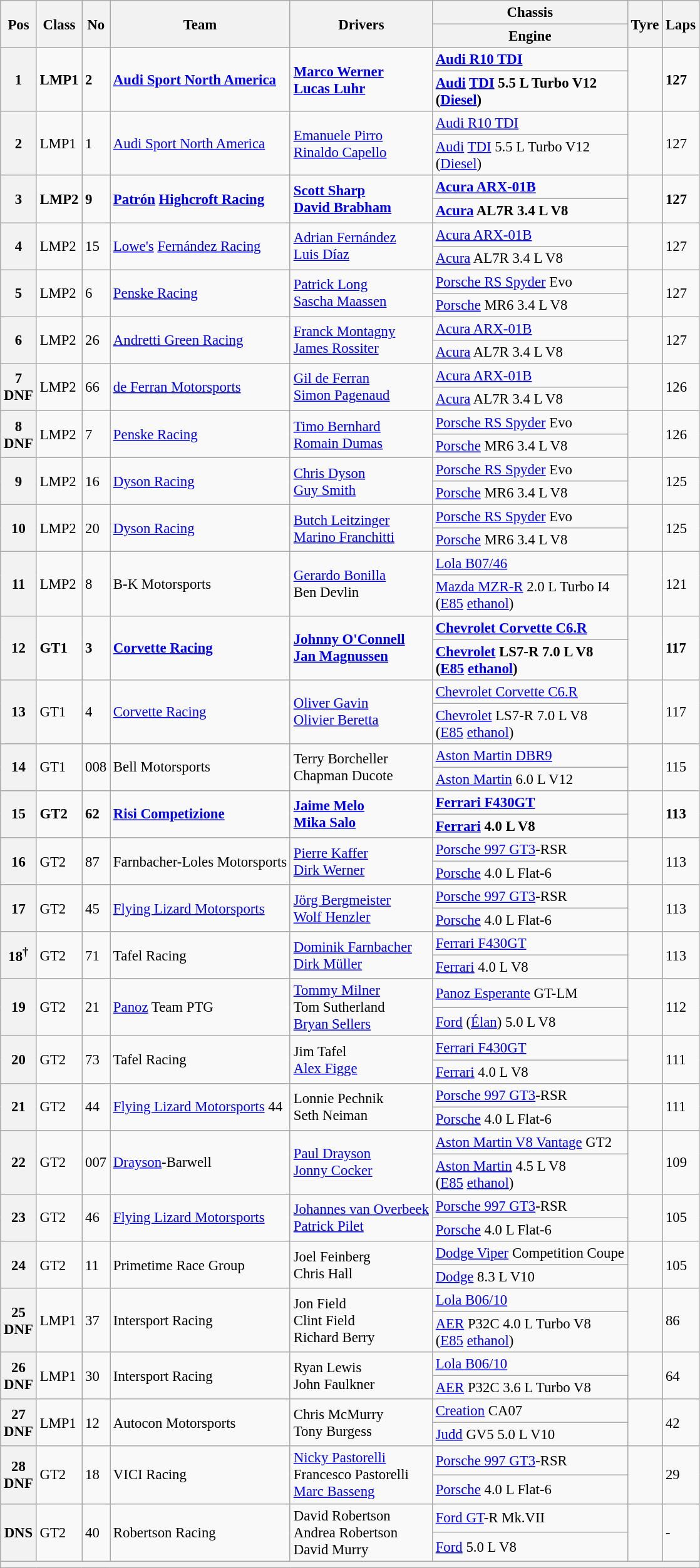<table class="wikitable" style="font-size: 95%;">
<tr>
<th rowspan=2>Pos</th>
<th rowspan=2>Class</th>
<th rowspan=2>No</th>
<th rowspan=2>Team</th>
<th rowspan=2>Drivers</th>
<th>Chassis</th>
<th rowspan=2>Tyre</th>
<th rowspan=2>Laps</th>
</tr>
<tr>
<th>Engine</th>
</tr>
<tr style="font-weight:bold">
<th rowspan=2>1</th>
<td rowspan=2>LMP1</td>
<td rowspan=2>2</td>
<td rowspan=2> <a href='#'>Audi Sport North America</a></td>
<td rowspan=2> <a href='#'>Marco Werner</a><br> <a href='#'>Lucas Luhr</a></td>
<td><a href='#'>Audi R10 TDI</a></td>
<td rowspan=2></td>
<td rowspan=2>127</td>
</tr>
<tr style="font-weight:bold">
<td><a href='#'>Audi</a> <a href='#'>TDI</a> 5.5 L Turbo V12<br>(<a href='#'>Diesel</a>)</td>
</tr>
<tr>
<th rowspan=2>2</th>
<td rowspan=2>LMP1</td>
<td rowspan=2>1</td>
<td rowspan=2> <a href='#'>Audi Sport North America</a></td>
<td rowspan=2> <a href='#'>Emanuele Pirro</a><br> <a href='#'>Rinaldo Capello</a></td>
<td><a href='#'>Audi R10 TDI</a></td>
<td rowspan=2></td>
<td rowspan=2>127</td>
</tr>
<tr>
<td><a href='#'>Audi</a> <a href='#'>TDI</a> 5.5 L Turbo V12<br>(<a href='#'>Diesel</a>)</td>
</tr>
<tr style="font-weight:bold">
<th rowspan=2>3</th>
<td rowspan=2>LMP2</td>
<td rowspan=2>9</td>
<td rowspan=2> <a href='#'>Patrón</a> <a href='#'>Highcroft Racing</a></td>
<td rowspan=2> <a href='#'>Scott Sharp</a><br> <a href='#'>David Brabham</a></td>
<td><a href='#'>Acura ARX-01B</a></td>
<td rowspan=2></td>
<td rowspan=2>127</td>
</tr>
<tr style="font-weight:bold">
<td><a href='#'>Acura</a> AL7R 3.4 L V8</td>
</tr>
<tr>
<th rowspan=2>4</th>
<td rowspan=2>LMP2</td>
<td rowspan=2>15</td>
<td rowspan=2> <a href='#'>Lowe's</a> <a href='#'>Fernández Racing</a></td>
<td rowspan=2> <a href='#'>Adrian Fernández</a><br> <a href='#'>Luis Díaz</a></td>
<td><a href='#'>Acura ARX-01B</a></td>
<td rowspan=2></td>
<td rowspan=2>127</td>
</tr>
<tr>
<td><a href='#'>Acura</a> AL7R 3.4 L V8</td>
</tr>
<tr>
<th rowspan=2>5</th>
<td rowspan=2>LMP2</td>
<td rowspan=2>6</td>
<td rowspan=2> <a href='#'>Penske Racing</a></td>
<td rowspan=2> <a href='#'>Patrick Long</a><br> <a href='#'>Sascha Maassen</a></td>
<td><a href='#'>Porsche RS Spyder</a> Evo</td>
<td rowspan=2></td>
<td rowspan=2>127</td>
</tr>
<tr>
<td><a href='#'>Porsche</a> MR6 3.4 L V8</td>
</tr>
<tr>
<th rowspan=2>6</th>
<td rowspan=2>LMP2</td>
<td rowspan=2>26</td>
<td rowspan=2> <a href='#'>Andretti Green Racing</a></td>
<td rowspan=2> <a href='#'>Franck Montagny</a><br> <a href='#'>James Rossiter</a></td>
<td><a href='#'>Acura ARX-01B</a></td>
<td rowspan=2></td>
<td rowspan=2>127</td>
</tr>
<tr>
<td><a href='#'>Acura</a> AL7R 3.4 L V8</td>
</tr>
<tr>
<th rowspan=2>7<br>DNF</th>
<td rowspan=2>LMP2</td>
<td rowspan=2>66</td>
<td rowspan=2> <a href='#'>de Ferran Motorsports</a></td>
<td rowspan=2> <a href='#'>Gil de Ferran</a><br> <a href='#'>Simon Pagenaud</a></td>
<td><a href='#'>Acura ARX-01B</a></td>
<td rowspan=2></td>
<td rowspan=2>126</td>
</tr>
<tr>
<td><a href='#'>Acura</a> AL7R 3.4 L V8</td>
</tr>
<tr>
<th rowspan=2>8<br>DNF</th>
<td rowspan=2>LMP2</td>
<td rowspan=2>7</td>
<td rowspan=2> <a href='#'>Penske Racing</a></td>
<td rowspan=2> <a href='#'>Timo Bernhard</a><br> <a href='#'>Romain Dumas</a></td>
<td><a href='#'>Porsche RS Spyder</a> Evo</td>
<td rowspan=2></td>
<td rowspan=2>126</td>
</tr>
<tr>
<td><a href='#'>Porsche</a> MR6 3.4 L V8</td>
</tr>
<tr>
<th rowspan=2>9</th>
<td rowspan=2>LMP2</td>
<td rowspan=2>16</td>
<td rowspan=2> <a href='#'>Dyson Racing</a></td>
<td rowspan=2> <a href='#'>Chris Dyson</a><br> <a href='#'>Guy Smith</a></td>
<td><a href='#'>Porsche RS Spyder</a> Evo</td>
<td rowspan=2></td>
<td rowspan=2>125</td>
</tr>
<tr>
<td><a href='#'>Porsche</a> MR6 3.4 L V8</td>
</tr>
<tr>
<th rowspan=2>10</th>
<td rowspan=2>LMP2</td>
<td rowspan=2>20</td>
<td rowspan=2> <a href='#'>Dyson Racing</a></td>
<td rowspan=2> <a href='#'>Butch Leitzinger</a><br> <a href='#'>Marino Franchitti</a></td>
<td><a href='#'>Porsche RS Spyder</a> Evo</td>
<td rowspan=2></td>
<td rowspan=2>125</td>
</tr>
<tr>
<td><a href='#'>Porsche</a> MR6 3.4 L V8</td>
</tr>
<tr>
<th rowspan=2>11</th>
<td rowspan=2>LMP2</td>
<td rowspan=2>8</td>
<td rowspan=2> B-K Motorsports</td>
<td rowspan=2> <a href='#'>Gerardo Bonilla</a><br> Ben Devlin</td>
<td><a href='#'>Lola B07/46</a></td>
<td rowspan=2></td>
<td rowspan=2>121</td>
</tr>
<tr>
<td><a href='#'>Mazda MZR-R</a> 2.0 L Turbo I4<br>(<a href='#'>E85</a> <a href='#'>ethanol</a>)</td>
</tr>
<tr style="font-weight:bold">
<th rowspan=2>12</th>
<td rowspan=2>GT1</td>
<td rowspan=2>3</td>
<td rowspan=2> <a href='#'>Corvette Racing</a></td>
<td rowspan=2> <a href='#'>Johnny O'Connell</a><br> <a href='#'>Jan Magnussen</a></td>
<td><a href='#'>Chevrolet Corvette C6.R</a></td>
<td rowspan=2></td>
<td rowspan=2>117</td>
</tr>
<tr style="font-weight:bold">
<td><a href='#'>Chevrolet</a> LS7-R 7.0 L V8<br>(<a href='#'>E85</a> <a href='#'>ethanol</a>)</td>
</tr>
<tr>
<th rowspan=2>13</th>
<td rowspan=2>GT1</td>
<td rowspan=2>4</td>
<td rowspan=2> <a href='#'>Corvette Racing</a></td>
<td rowspan=2> <a href='#'>Oliver Gavin</a><br> <a href='#'>Olivier Beretta</a></td>
<td><a href='#'>Chevrolet Corvette C6.R</a></td>
<td rowspan=2></td>
<td rowspan=2>117</td>
</tr>
<tr>
<td><a href='#'>Chevrolet</a> LS7-R 7.0 L V8<br>(<a href='#'>E85</a> <a href='#'>ethanol</a>)</td>
</tr>
<tr>
<th rowspan=2>14</th>
<td rowspan=2>GT1</td>
<td rowspan=2>008</td>
<td rowspan=2> Bell Motorsports</td>
<td rowspan=2> Terry Borcheller<br> Chapman Ducote</td>
<td><a href='#'>Aston Martin DBR9</a></td>
<td rowspan=2></td>
<td rowspan=2>115</td>
</tr>
<tr>
<td><a href='#'>Aston Martin</a> 6.0 L V12</td>
</tr>
<tr style="font-weight:bold">
<th rowspan=2>15</th>
<td rowspan=2>GT2</td>
<td rowspan=2>62</td>
<td rowspan=2> <a href='#'>Risi Competizione</a></td>
<td rowspan=2> <a href='#'>Jaime Melo</a><br> <a href='#'>Mika Salo</a></td>
<td><a href='#'>Ferrari F430GT</a></td>
<td rowspan=2></td>
<td rowspan=2>113</td>
</tr>
<tr style="font-weight:bold">
<td><a href='#'>Ferrari</a> 4.0 L V8</td>
</tr>
<tr>
<th rowspan=2>16</th>
<td rowspan=2>GT2</td>
<td rowspan=2>87</td>
<td rowspan=2> Farnbacher-Loles Motorsports</td>
<td rowspan=2> <a href='#'>Pierre Kaffer</a><br> <a href='#'>Dirk Werner</a></td>
<td><a href='#'>Porsche 997 GT3</a>-RSR</td>
<td rowspan=2></td>
<td rowspan=2>113</td>
</tr>
<tr>
<td><a href='#'>Porsche</a> 4.0 L Flat-6</td>
</tr>
<tr>
<th rowspan=2>17</th>
<td rowspan=2>GT2</td>
<td rowspan=2>45</td>
<td rowspan=2> <a href='#'>Flying Lizard Motorsports</a></td>
<td rowspan=2> <a href='#'>Jörg Bergmeister</a><br> <a href='#'>Wolf Henzler</a></td>
<td><a href='#'>Porsche 997 GT3</a>-RSR</td>
<td rowspan=2></td>
<td rowspan=2>113</td>
</tr>
<tr>
<td><a href='#'>Porsche</a> 4.0 L Flat-6</td>
</tr>
<tr>
<th rowspan=2>18<sup>†</sup></th>
<td rowspan=2>GT2</td>
<td rowspan=2>71</td>
<td rowspan=2> Tafel Racing</td>
<td rowspan=2> <a href='#'>Dominik Farnbacher</a><br> <a href='#'>Dirk Müller</a></td>
<td><a href='#'>Ferrari F430GT</a></td>
<td rowspan=2></td>
<td rowspan=2>113</td>
</tr>
<tr>
<td><a href='#'>Ferrari</a> 4.0 L V8</td>
</tr>
<tr>
<th rowspan=2>19</th>
<td rowspan=2>GT2</td>
<td rowspan=2>21</td>
<td rowspan=2> <a href='#'>Panoz</a> Team PTG</td>
<td rowspan=2> <a href='#'>Tommy Milner</a><br> Tom Sutherland<br> <a href='#'>Bryan Sellers</a></td>
<td><a href='#'>Panoz Esperante</a> GT-LM</td>
<td rowspan=2></td>
<td rowspan=2>112</td>
</tr>
<tr>
<td><a href='#'>Ford</a> (<a href='#'>Élan</a>) 5.0 L V8</td>
</tr>
<tr>
<th rowspan=2>20</th>
<td rowspan=2>GT2</td>
<td rowspan=2>73</td>
<td rowspan=2> Tafel Racing</td>
<td rowspan=2> Jim Tafel<br> <a href='#'>Alex Figge</a></td>
<td><a href='#'>Ferrari F430GT</a></td>
<td rowspan=2></td>
<td rowspan=2>111</td>
</tr>
<tr>
<td><a href='#'>Ferrari</a> 4.0 L V8</td>
</tr>
<tr>
<th rowspan=2>21</th>
<td rowspan=2>GT2</td>
<td rowspan=2>44</td>
<td rowspan=2> <a href='#'>Flying Lizard Motorsports</a> 44</td>
<td rowspan=2> Lonnie Pechnik<br> Seth Neiman</td>
<td><a href='#'>Porsche 997 GT3</a>-RSR</td>
<td rowspan=2></td>
<td rowspan=2>111</td>
</tr>
<tr>
<td><a href='#'>Porsche</a> 4.0 L Flat-6</td>
</tr>
<tr>
<th rowspan=2>22</th>
<td rowspan=2>GT2</td>
<td rowspan=2>007</td>
<td rowspan=2> <a href='#'>Drayson</a>-Barwell</td>
<td rowspan=2> <a href='#'>Paul Drayson</a><br> <a href='#'>Jonny Cocker</a></td>
<td><a href='#'>Aston Martin V8 Vantage</a> GT2</td>
<td rowspan=2></td>
<td rowspan=2>109</td>
</tr>
<tr>
<td><a href='#'>Aston Martin</a> 4.5 L V8<br>(<a href='#'>E85</a> <a href='#'>ethanol</a>)</td>
</tr>
<tr>
<th rowspan=2>23</th>
<td rowspan=2>GT2</td>
<td rowspan=2>46</td>
<td rowspan=2> <a href='#'>Flying Lizard Motorsports</a></td>
<td rowspan=2> <a href='#'>Johannes van Overbeek</a><br> <a href='#'>Patrick Pilet</a></td>
<td><a href='#'>Porsche 997 GT3</a>-RSR</td>
<td rowspan=2></td>
<td rowspan=2>105</td>
</tr>
<tr>
<td><a href='#'>Porsche</a> 4.0 L Flat-6</td>
</tr>
<tr>
<th rowspan=2>24</th>
<td rowspan=2>GT2</td>
<td rowspan=2>11</td>
<td rowspan=2> Primetime Race Group</td>
<td rowspan=2> Joel Feinberg<br> Chris Hall</td>
<td><a href='#'>Dodge Viper</a> Competition Coupe</td>
<td rowspan=2></td>
<td rowspan=2>105</td>
</tr>
<tr>
<td><a href='#'>Dodge</a> 8.3 L V10</td>
</tr>
<tr>
<th rowspan=2>25<br>DNF</th>
<td rowspan=2>LMP1</td>
<td rowspan=2>37</td>
<td rowspan=2> Intersport Racing</td>
<td rowspan=2> Jon Field<br> Clint Field<br> Richard Berry</td>
<td><a href='#'>Lola B06/10</a></td>
<td rowspan=2></td>
<td rowspan=2>86</td>
</tr>
<tr>
<td><a href='#'>AER</a> P32C 4.0 L Turbo V8<br>(<a href='#'>E85</a> <a href='#'>ethanol</a>)</td>
</tr>
<tr>
<th rowspan=2>26<br>DNF</th>
<td rowspan=2>LMP1</td>
<td rowspan=2>30</td>
<td rowspan=2> Intersport Racing</td>
<td rowspan=2> Ryan Lewis<br> John Faulkner</td>
<td><a href='#'>Lola B06/10</a></td>
<td rowspan=2></td>
<td rowspan=2>64</td>
</tr>
<tr>
<td><a href='#'>AER</a> P32C 3.6 L Turbo V8</td>
</tr>
<tr>
<th rowspan=2>27<br>DNF</th>
<td rowspan=2>LMP1</td>
<td rowspan=2>12</td>
<td rowspan=2> Autocon Motorsports</td>
<td rowspan=2> Chris McMurry<br> Tony Burgess</td>
<td><a href='#'>Creation</a> CA07</td>
<td rowspan=2></td>
<td rowspan=2>42</td>
</tr>
<tr>
<td><a href='#'>Judd</a> GV5 5.0 L V10</td>
</tr>
<tr>
<th rowspan=2>28<br>DNF</th>
<td rowspan=2>GT2</td>
<td rowspan=2>18</td>
<td rowspan=2> VICI Racing</td>
<td rowspan=2> <a href='#'>Nicky Pastorelli</a><br> Francesco Pastorelli<br> <a href='#'>Marc Basseng</a></td>
<td><a href='#'>Porsche 997 GT3</a>-RSR</td>
<td rowspan=2></td>
<td rowspan=2>29</td>
</tr>
<tr>
<td><a href='#'>Porsche</a> 4.0 L Flat-6</td>
</tr>
<tr>
<th rowspan=2>DNS</th>
<td rowspan=2>GT2</td>
<td rowspan=2>40</td>
<td rowspan=2> Robertson Racing</td>
<td rowspan=2> David Robertson<br> Andrea Robertson<br> David Murry</td>
<td><a href='#'>Ford GT</a>-R Mk.VII</td>
<td rowspan=2></td>
<td rowspan=2>-</td>
</tr>
<tr>
<td><a href='#'>Ford</a> 5.0 L V8</td>
</tr>
<tr>
<th colspan=8> </th>
</tr>
</table>
